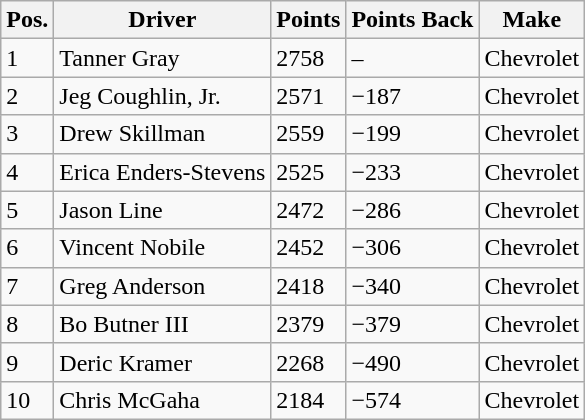<table class="wikitable">
<tr>
<th>Pos.</th>
<th>Driver</th>
<th>Points</th>
<th>Points Back</th>
<th>Make</th>
</tr>
<tr>
<td>1</td>
<td>Tanner Gray</td>
<td>2758</td>
<td>–</td>
<td>Chevrolet</td>
</tr>
<tr>
<td>2</td>
<td>Jeg Coughlin, Jr.</td>
<td>2571</td>
<td>−187</td>
<td>Chevrolet</td>
</tr>
<tr>
<td>3</td>
<td>Drew Skillman</td>
<td>2559</td>
<td>−199</td>
<td>Chevrolet</td>
</tr>
<tr>
<td>4</td>
<td>Erica Enders-Stevens</td>
<td>2525</td>
<td>−233</td>
<td>Chevrolet</td>
</tr>
<tr>
<td>5</td>
<td>Jason Line</td>
<td>2472</td>
<td>−286</td>
<td>Chevrolet</td>
</tr>
<tr>
<td>6</td>
<td>Vincent Nobile</td>
<td>2452</td>
<td>−306</td>
<td>Chevrolet</td>
</tr>
<tr>
<td>7</td>
<td>Greg Anderson</td>
<td>2418</td>
<td>−340</td>
<td>Chevrolet</td>
</tr>
<tr>
<td>8</td>
<td>Bo Butner III</td>
<td>2379</td>
<td>−379</td>
<td>Chevrolet</td>
</tr>
<tr>
<td>9</td>
<td>Deric Kramer</td>
<td>2268</td>
<td>−490</td>
<td>Chevrolet</td>
</tr>
<tr>
<td>10</td>
<td>Chris McGaha</td>
<td>2184</td>
<td>−574</td>
<td>Chevrolet</td>
</tr>
</table>
